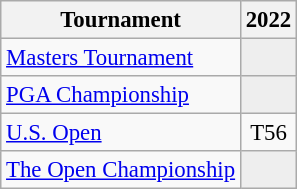<table class="wikitable" style="font-size:95%;text-align:center;">
<tr>
<th>Tournament</th>
<th>2022</th>
</tr>
<tr>
<td align=left><a href='#'>Masters Tournament</a></td>
<td style="background:#eeeeee;"></td>
</tr>
<tr>
<td align=left><a href='#'>PGA Championship</a></td>
<td style="background:#eeeeee;"></td>
</tr>
<tr>
<td align=left><a href='#'>U.S. Open</a></td>
<td>T56</td>
</tr>
<tr>
<td align=left><a href='#'>The Open Championship</a></td>
<td style="background:#eeeeee;"></td>
</tr>
</table>
